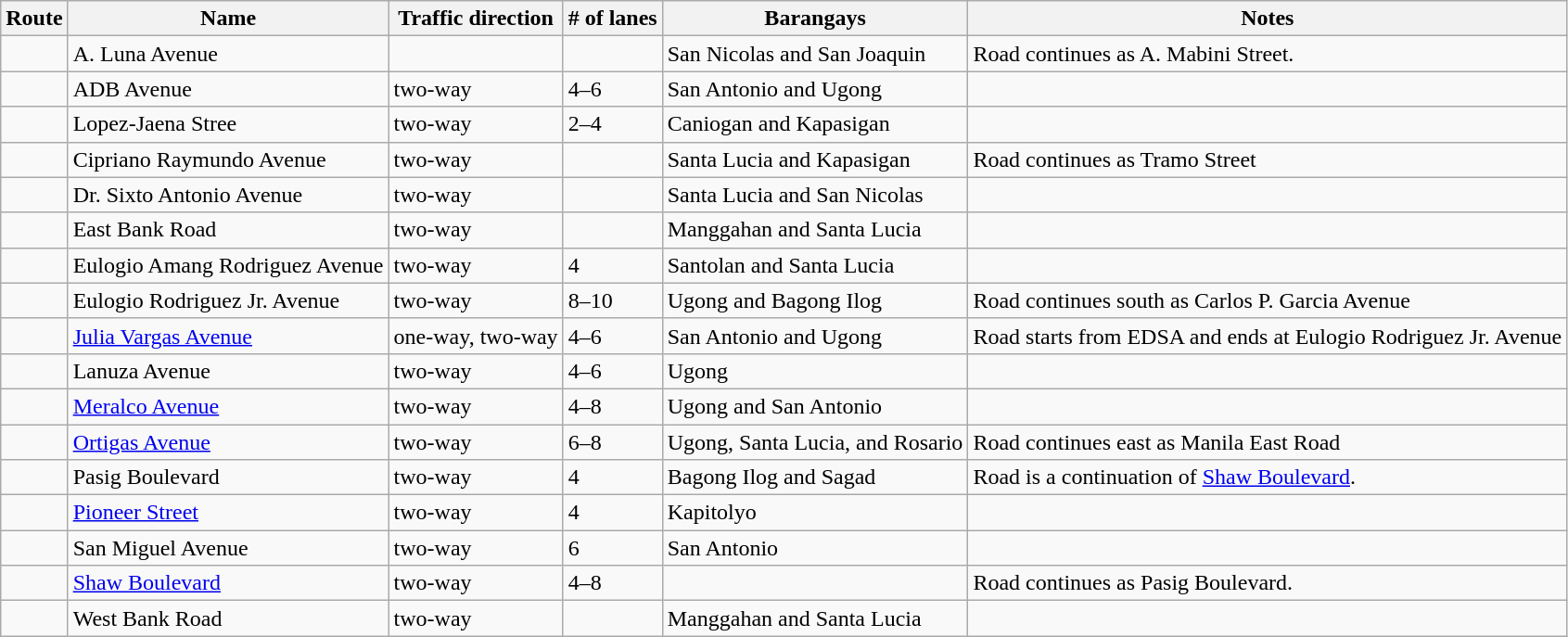<table class="wikitable sortable collapsible" id="pasig">
<tr>
<th>Route</th>
<th>Name</th>
<th>Traffic direction</th>
<th># of lanes</th>
<th class="unsortable">Barangays</th>
<th class="unsortable">Notes</th>
</tr>
<tr>
<td></td>
<td>A. Luna Avenue</td>
<td></td>
<td></td>
<td>San Nicolas and San Joaquin</td>
<td>Road continues as A. Mabini Street.</td>
</tr>
<tr>
<td></td>
<td>ADB Avenue</td>
<td>two-way</td>
<td>4–6</td>
<td>San Antonio and Ugong</td>
<td></td>
</tr>
<tr>
<td></td>
<td>Lopez-Jaena Stree</td>
<td>two-way</td>
<td>2–4</td>
<td>Caniogan and Kapasigan</td>
<td></td>
</tr>
<tr>
<td></td>
<td>Cipriano Raymundo Avenue</td>
<td>two-way</td>
<td></td>
<td>Santa Lucia and Kapasigan</td>
<td>Road continues as Tramo Street</td>
</tr>
<tr>
<td></td>
<td>Dr. Sixto Antonio Avenue</td>
<td>two-way</td>
<td></td>
<td>Santa Lucia and San Nicolas</td>
<td></td>
</tr>
<tr>
<td></td>
<td>East Bank Road</td>
<td>two-way</td>
<td></td>
<td>Manggahan and Santa Lucia</td>
<td></td>
</tr>
<tr>
<td></td>
<td>Eulogio Amang Rodriguez Avenue</td>
<td>two-way</td>
<td>4</td>
<td>Santolan and Santa Lucia</td>
<td></td>
</tr>
<tr>
<td><br></td>
<td>Eulogio Rodriguez Jr. Avenue</td>
<td>two-way</td>
<td>8–10</td>
<td>Ugong and Bagong Ilog</td>
<td>Road continues south as Carlos P. Garcia Avenue</td>
</tr>
<tr>
<td></td>
<td><a href='#'>Julia Vargas Avenue</a></td>
<td>one-way, two-way</td>
<td>4–6</td>
<td>San Antonio and Ugong</td>
<td>Road starts from EDSA and ends at Eulogio Rodriguez Jr. Avenue</td>
</tr>
<tr>
<td></td>
<td>Lanuza Avenue</td>
<td>two-way</td>
<td>4–6</td>
<td>Ugong</td>
<td></td>
</tr>
<tr>
<td></td>
<td><a href='#'>Meralco Avenue</a></td>
<td>two-way</td>
<td>4–8</td>
<td>Ugong and San Antonio</td>
<td></td>
</tr>
<tr>
<td><br></td>
<td><a href='#'>Ortigas Avenue</a></td>
<td>two-way</td>
<td>6–8</td>
<td>Ugong, Santa Lucia, and Rosario</td>
<td>Road continues east as Manila East Road</td>
</tr>
<tr>
<td></td>
<td>Pasig Boulevard</td>
<td>two-way</td>
<td>4</td>
<td>Bagong Ilog and Sagad</td>
<td>Road is a continuation of <a href='#'>Shaw Boulevard</a>.</td>
</tr>
<tr>
<td></td>
<td><a href='#'>Pioneer Street</a></td>
<td>two-way</td>
<td>4</td>
<td>Kapitolyo</td>
<td></td>
</tr>
<tr>
<td></td>
<td>San Miguel Avenue</td>
<td>two-way</td>
<td>6</td>
<td>San Antonio</td>
<td></td>
</tr>
<tr>
<td><br></td>
<td><a href='#'>Shaw Boulevard</a></td>
<td>two-way</td>
<td>4–8</td>
<td></td>
<td>Road continues as Pasig Boulevard.</td>
</tr>
<tr>
<td></td>
<td>West Bank Road</td>
<td>two-way</td>
<td></td>
<td>Manggahan and Santa Lucia</td>
<td></td>
</tr>
</table>
